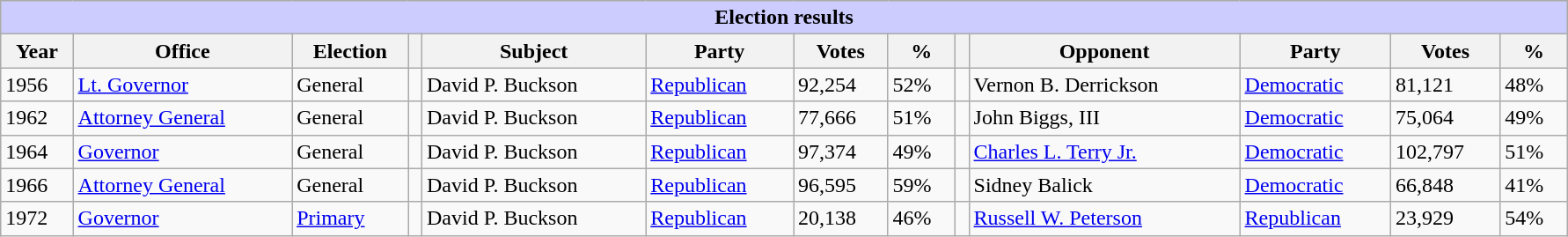<table class=wikitable style="width: 94%" style="text-align: center;" align="center">
<tr bgcolor=#cccccc>
<th colspan=13 style="background: #ccccff;">Election results</th>
</tr>
<tr>
<th><strong>Year</strong></th>
<th><strong>Office</strong></th>
<th><strong>Election</strong></th>
<th></th>
<th><strong>Subject</strong></th>
<th><strong>Party</strong></th>
<th><strong>Votes</strong></th>
<th><strong>%</strong></th>
<th></th>
<th><strong>Opponent</strong></th>
<th><strong>Party</strong></th>
<th><strong>Votes</strong></th>
<th><strong>%</strong></th>
</tr>
<tr>
<td>1956</td>
<td><a href='#'>Lt. Governor</a></td>
<td>General</td>
<td></td>
<td>David P. Buckson</td>
<td><a href='#'>Republican</a></td>
<td>92,254</td>
<td>52%</td>
<td></td>
<td>Vernon B. Derrickson</td>
<td><a href='#'>Democratic</a></td>
<td>81,121</td>
<td>48%</td>
</tr>
<tr>
<td>1962</td>
<td><a href='#'>Attorney General</a></td>
<td>General</td>
<td></td>
<td>David P. Buckson</td>
<td><a href='#'>Republican</a></td>
<td>77,666</td>
<td>51%</td>
<td></td>
<td>John Biggs, III</td>
<td><a href='#'>Democratic</a></td>
<td>75,064</td>
<td>49%</td>
</tr>
<tr>
<td>1964</td>
<td><a href='#'>Governor</a></td>
<td>General</td>
<td></td>
<td>David P. Buckson</td>
<td><a href='#'>Republican</a></td>
<td>97,374</td>
<td>49%</td>
<td></td>
<td><a href='#'>Charles L. Terry Jr.</a></td>
<td><a href='#'>Democratic</a></td>
<td>102,797</td>
<td>51%</td>
</tr>
<tr>
<td>1966</td>
<td><a href='#'>Attorney General</a></td>
<td>General</td>
<td></td>
<td>David P. Buckson</td>
<td><a href='#'>Republican</a></td>
<td>96,595</td>
<td>59%</td>
<td></td>
<td>Sidney Balick</td>
<td><a href='#'>Democratic</a></td>
<td>66,848</td>
<td>41%</td>
</tr>
<tr>
<td>1972</td>
<td><a href='#'>Governor</a></td>
<td><a href='#'>Primary</a></td>
<td></td>
<td>David P. Buckson</td>
<td><a href='#'>Republican</a></td>
<td>20,138</td>
<td>46%</td>
<td></td>
<td><a href='#'>Russell W. Peterson</a></td>
<td><a href='#'>Republican</a></td>
<td>23,929</td>
<td>54%</td>
</tr>
</table>
